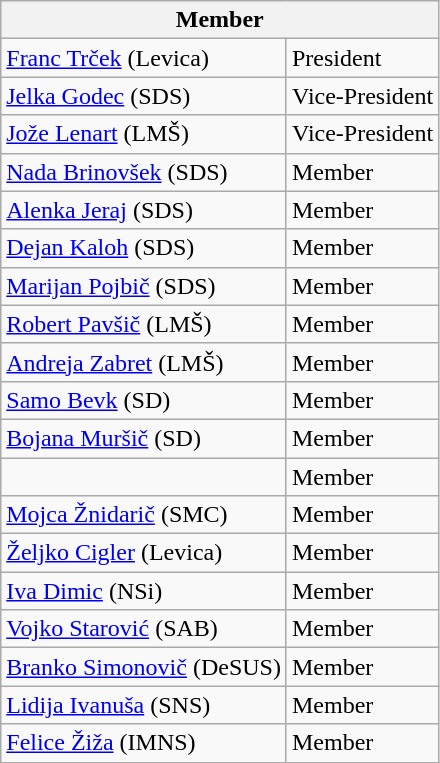<table class="wikitable">
<tr>
<th colspan="2">Member</th>
</tr>
<tr>
<td><a href='#'>Franc Trček</a> (Levica)</td>
<td>President</td>
</tr>
<tr>
<td><a href='#'>Jelka Godec</a> (SDS)</td>
<td>Vice-President</td>
</tr>
<tr>
<td><a href='#'>Jože Lenart</a> (LMŠ)</td>
<td>Vice-President</td>
</tr>
<tr>
<td><a href='#'>Nada Brinovšek</a> (SDS)</td>
<td>Member</td>
</tr>
<tr>
<td><a href='#'>Alenka Jeraj</a> (SDS)</td>
<td>Member</td>
</tr>
<tr>
<td><a href='#'>Dejan Kaloh</a> (SDS)</td>
<td>Member</td>
</tr>
<tr>
<td><a href='#'>Marijan Pojbič</a> (SDS)</td>
<td>Member</td>
</tr>
<tr>
<td><a href='#'>Robert Pavšič</a> (LMŠ)</td>
<td>Member</td>
</tr>
<tr>
<td><a href='#'>Andreja Zabret</a> (LMŠ)</td>
<td>Member</td>
</tr>
<tr>
<td><a href='#'>Samo Bevk</a> (SD)</td>
<td>Member</td>
</tr>
<tr>
<td><a href='#'>Bojana Muršič</a> (SD)</td>
<td>Member</td>
</tr>
<tr>
<td></td>
<td>Member</td>
</tr>
<tr>
<td><a href='#'>Mojca Žnidarič</a> (SMC)</td>
<td>Member</td>
</tr>
<tr>
<td><a href='#'>Željko Cigler</a> (Levica)</td>
<td>Member</td>
</tr>
<tr>
<td><a href='#'>Iva Dimic</a> (NSi)</td>
<td>Member</td>
</tr>
<tr>
<td><a href='#'>Vojko Starović</a> (SAB)</td>
<td>Member</td>
</tr>
<tr>
<td><a href='#'>Branko Simonovič</a> (DeSUS)</td>
<td>Member</td>
</tr>
<tr>
<td><a href='#'>Lidija Ivanuša</a> (SNS)</td>
<td>Member</td>
</tr>
<tr>
<td><a href='#'>Felice Žiža</a> (IMNS)</td>
<td>Member</td>
</tr>
</table>
